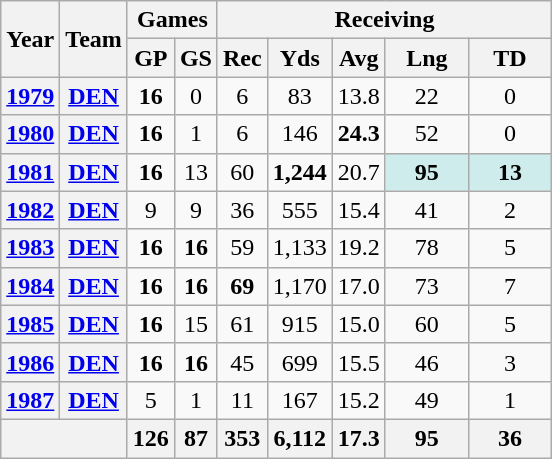<table class="wikitable" style="text-align:center">
<tr>
<th rowspan="2">Year</th>
<th rowspan="2">Team</th>
<th colspan="2">Games</th>
<th colspan="5">Receiving</th>
</tr>
<tr>
<th>GP</th>
<th>GS</th>
<th>Rec</th>
<th>Yds</th>
<th>Avg</th>
<th>Lng</th>
<th>TD</th>
</tr>
<tr>
<th><a href='#'>1979</a></th>
<th><a href='#'>DEN</a></th>
<td><strong>16</strong></td>
<td>0</td>
<td>6</td>
<td>83</td>
<td>13.8</td>
<td>22</td>
<td>0</td>
</tr>
<tr>
<th><a href='#'>1980</a></th>
<th><a href='#'>DEN</a></th>
<td><strong>16</strong></td>
<td>1</td>
<td>6</td>
<td>146</td>
<td><strong>24.3</strong></td>
<td>52</td>
<td>0</td>
</tr>
<tr>
<th><a href='#'>1981</a></th>
<th><a href='#'>DEN</a></th>
<td><strong>16</strong></td>
<td>13</td>
<td>60</td>
<td><strong>1,244</strong></td>
<td>20.7</td>
<td style="background:#cfecec; width:3em;"><strong>95</strong></td>
<td style="background:#cfecec; width:3em;"><strong>13</strong></td>
</tr>
<tr>
<th><a href='#'>1982</a></th>
<th><a href='#'>DEN</a></th>
<td>9</td>
<td>9</td>
<td>36</td>
<td>555</td>
<td>15.4</td>
<td>41</td>
<td>2</td>
</tr>
<tr>
<th><a href='#'>1983</a></th>
<th><a href='#'>DEN</a></th>
<td><strong>16</strong></td>
<td><strong>16</strong></td>
<td>59</td>
<td>1,133</td>
<td>19.2</td>
<td>78</td>
<td>5</td>
</tr>
<tr>
<th><a href='#'>1984</a></th>
<th><a href='#'>DEN</a></th>
<td><strong>16</strong></td>
<td><strong>16</strong></td>
<td><strong>69</strong></td>
<td>1,170</td>
<td>17.0</td>
<td>73</td>
<td>7</td>
</tr>
<tr>
<th><a href='#'>1985</a></th>
<th><a href='#'>DEN</a></th>
<td><strong>16</strong></td>
<td>15</td>
<td>61</td>
<td>915</td>
<td>15.0</td>
<td>60</td>
<td>5</td>
</tr>
<tr>
<th><a href='#'>1986</a></th>
<th><a href='#'>DEN</a></th>
<td><strong>16</strong></td>
<td><strong>16</strong></td>
<td>45</td>
<td>699</td>
<td>15.5</td>
<td>46</td>
<td>3</td>
</tr>
<tr>
<th><a href='#'>1987</a></th>
<th><a href='#'>DEN</a></th>
<td>5</td>
<td>1</td>
<td>11</td>
<td>167</td>
<td>15.2</td>
<td>49</td>
<td>1</td>
</tr>
<tr>
<th colspan="2"></th>
<th>126</th>
<th>87</th>
<th>353</th>
<th>6,112</th>
<th>17.3</th>
<th>95</th>
<th>36</th>
</tr>
</table>
